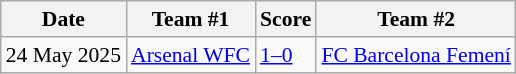<table class="wikitable" style="font-size:90%">
<tr>
<th>Date</th>
<th>Team #1</th>
<th>Score</th>
<th>Team #2</th>
</tr>
<tr>
<td>24 May 2025</td>
<td> <a href='#'>Arsenal WFC</a></td>
<td><a href='#'>1–0</a></td>
<td> <a href='#'>FC Barcelona Femení</a></td>
</tr>
</table>
